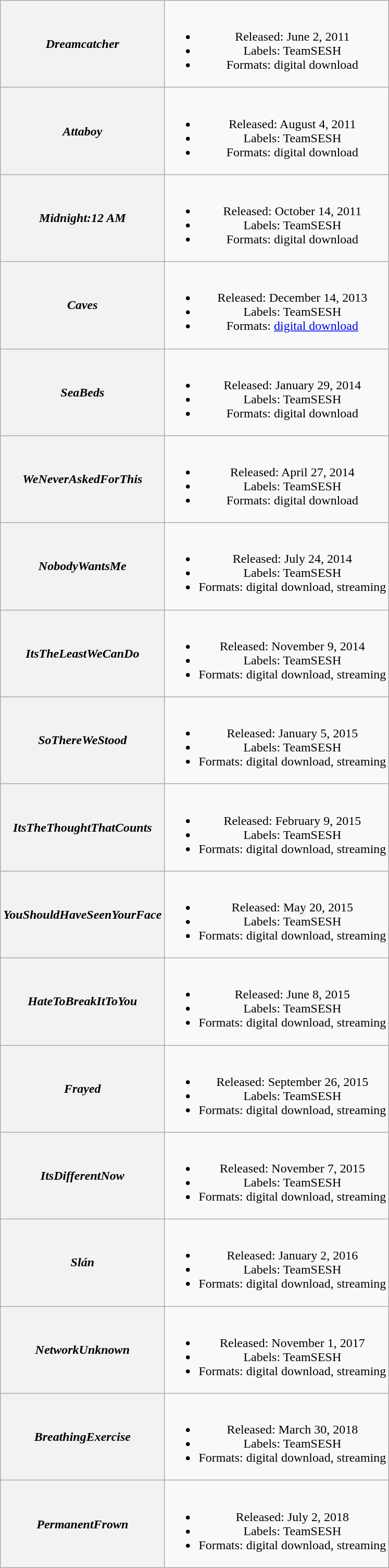<table class="wikitable plainrowheaders" style="text-align:center;">
<tr>
<th scope="row"><em>Dreamcatcher</em><br></th>
<td><br><ul><li>Released: June 2, 2011</li><li>Labels: TeamSESH</li><li>Formats: digital download</li></ul></td>
</tr>
<tr>
<th scope="row"><em>Attaboy</em><br></th>
<td><br><ul><li>Released: August 4, 2011</li><li>Labels: TeamSESH</li><li>Formats: digital download</li></ul></td>
</tr>
<tr>
<th scope="row"><em>Midnight:12 AM</em><br></th>
<td><br><ul><li>Released: October 14, 2011</li><li>Labels: TeamSESH</li><li>Formats: digital download</li></ul></td>
</tr>
<tr>
<th scope="row"><em>Caves</em><br></th>
<td><br><ul><li>Released: December 14, 2013</li><li>Labels: TeamSESH</li><li>Formats: <a href='#'>digital download</a></li></ul></td>
</tr>
<tr>
<th scope="row"><em>SeaBeds</em><br></th>
<td><br><ul><li>Released: January 29, 2014</li><li>Labels: TeamSESH</li><li>Formats: digital download</li></ul></td>
</tr>
<tr>
<th scope="row"><em>WeNeverAskedForThis</em><br></th>
<td><br><ul><li>Released: April 27, 2014</li><li>Labels: TeamSESH</li><li>Formats: digital download</li></ul></td>
</tr>
<tr>
<th scope="row"><em>NobodyWantsMe</em><br></th>
<td><br><ul><li>Released: July 24, 2014</li><li>Labels: TeamSESH</li><li>Formats: digital download, streaming</li></ul></td>
</tr>
<tr>
<th scope="row"><em>ItsTheLeastWeCanDo</em><br></th>
<td><br><ul><li>Released: November 9, 2014</li><li>Labels: TeamSESH</li><li>Formats: digital download, streaming</li></ul></td>
</tr>
<tr>
<th scope="row"><em>SoThereWeStood</em></th>
<td><br><ul><li>Released: January 5, 2015</li><li>Labels: TeamSESH</li><li>Formats: digital download, streaming</li></ul></td>
</tr>
<tr>
<th scope="row"><em>ItsTheThoughtThatCounts</em><br></th>
<td><br><ul><li>Released: February 9, 2015</li><li>Labels: TeamSESH</li><li>Formats: digital download, streaming</li></ul></td>
</tr>
<tr>
<th scope="row"><em>YouShouldHaveSeenYourFace</em></th>
<td><br><ul><li>Released: May 20, 2015</li><li>Labels: TeamSESH</li><li>Formats: digital download, streaming</li></ul></td>
</tr>
<tr>
<th scope="row"><em>HateToBreakItToYou</em><br></th>
<td><br><ul><li>Released: June 8, 2015</li><li>Labels: TeamSESH</li><li>Formats: digital download, streaming</li></ul></td>
</tr>
<tr>
<th scope="row"><em>Frayed</em></th>
<td><br><ul><li>Released: September 26, 2015</li><li>Labels: TeamSESH</li><li>Formats: digital download, streaming</li></ul></td>
</tr>
<tr>
<th scope="row"><em>ItsDifferentNow</em><br></th>
<td><br><ul><li>Released: November 7, 2015</li><li>Labels: TeamSESH</li><li>Formats: digital download, streaming</li></ul></td>
</tr>
<tr>
<th scope="row"><em>Slán</em></th>
<td><br><ul><li>Released: January 2, 2016</li><li>Labels: TeamSESH</li><li>Formats: digital download, streaming</li></ul></td>
</tr>
<tr>
<th scope="row"><em>NetworkUnknown</em></th>
<td><br><ul><li>Released: November 1, 2017</li><li>Labels: TeamSESH</li><li>Formats: digital download, streaming</li></ul></td>
</tr>
<tr>
<th scope="row"><em>BreathingExercise</em><br></th>
<td><br><ul><li>Released: March 30, 2018</li><li>Labels: TeamSESH</li><li>Formats: digital download, streaming</li></ul></td>
</tr>
<tr>
<th scope="row"><em>PermanentFrown</em><br></th>
<td><br><ul><li>Released: July 2, 2018</li><li>Labels: TeamSESH</li><li>Formats: digital download, streaming</li></ul></td>
</tr>
</table>
